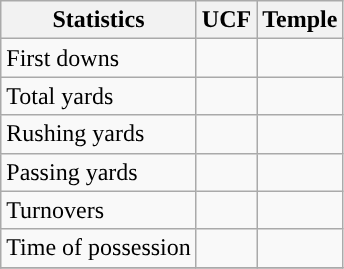<table class="wikitable">
<tr>
<th>Statistics</th>
<th>UCF</th>
<th>Temple</th>
</tr>
<tr>
<td>First downs</td>
<td> </td>
<td> </td>
</tr>
<tr>
<td>Total yards</td>
<td> </td>
<td> </td>
</tr>
<tr>
<td>Rushing yards</td>
<td> </td>
<td> </td>
</tr>
<tr>
<td>Passing yards</td>
<td> </td>
<td> </td>
</tr>
<tr>
<td>Turnovers</td>
<td> </td>
<td> </td>
</tr>
<tr>
<td>Time of possession</td>
<td> </td>
<td> </td>
</tr>
<tr>
</tr>
</table>
